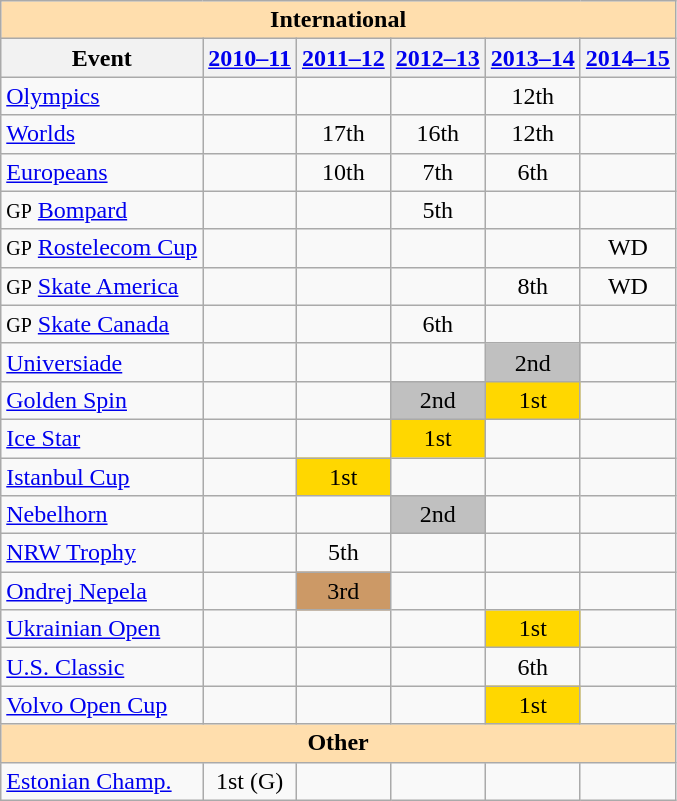<table class="wikitable" style="text-align:center">
<tr>
<th style="background-color: #ffdead; " colspan=6 align=center><strong>International</strong></th>
</tr>
<tr>
<th>Event</th>
<th><a href='#'>2010–11</a></th>
<th><a href='#'>2011–12</a></th>
<th><a href='#'>2012–13</a></th>
<th><a href='#'>2013–14</a></th>
<th><a href='#'>2014–15</a></th>
</tr>
<tr>
<td align=left><a href='#'>Olympics</a></td>
<td></td>
<td></td>
<td></td>
<td>12th</td>
<td></td>
</tr>
<tr>
<td align=left><a href='#'>Worlds</a></td>
<td></td>
<td>17th</td>
<td>16th</td>
<td>12th</td>
<td></td>
</tr>
<tr>
<td align=left><a href='#'>Europeans</a></td>
<td></td>
<td>10th</td>
<td>7th</td>
<td>6th</td>
<td></td>
</tr>
<tr>
<td align=left><small>GP</small> <a href='#'>Bompard</a></td>
<td></td>
<td></td>
<td>5th</td>
<td></td>
<td></td>
</tr>
<tr>
<td align=left><small>GP</small> <a href='#'>Rostelecom Cup</a></td>
<td></td>
<td></td>
<td></td>
<td></td>
<td>WD</td>
</tr>
<tr>
<td align=left><small>GP</small> <a href='#'>Skate America</a></td>
<td></td>
<td></td>
<td></td>
<td>8th</td>
<td>WD</td>
</tr>
<tr>
<td align=left><small>GP</small> <a href='#'>Skate Canada</a></td>
<td></td>
<td></td>
<td>6th</td>
<td></td>
<td></td>
</tr>
<tr>
<td align=left><a href='#'>Universiade</a></td>
<td></td>
<td></td>
<td></td>
<td bgcolor=silver>2nd</td>
<td></td>
</tr>
<tr>
<td align=left><a href='#'>Golden Spin</a></td>
<td></td>
<td></td>
<td bgcolor=silver>2nd</td>
<td bgcolor=gold>1st</td>
<td></td>
</tr>
<tr>
<td align=left><a href='#'>Ice Star</a></td>
<td></td>
<td></td>
<td bgcolor=gold>1st</td>
<td></td>
<td></td>
</tr>
<tr>
<td align=left><a href='#'>Istanbul Cup</a></td>
<td></td>
<td bgcolor=gold>1st</td>
<td></td>
<td></td>
<td></td>
</tr>
<tr>
<td align=left><a href='#'>Nebelhorn</a></td>
<td></td>
<td></td>
<td bgcolor=silver>2nd</td>
<td></td>
<td></td>
</tr>
<tr>
<td align=left><a href='#'>NRW Trophy</a></td>
<td></td>
<td>5th</td>
<td></td>
<td></td>
<td></td>
</tr>
<tr>
<td align=left><a href='#'>Ondrej Nepela</a></td>
<td></td>
<td bgcolor=cc9966>3rd</td>
<td></td>
<td></td>
<td></td>
</tr>
<tr>
<td align=left><a href='#'>Ukrainian Open</a></td>
<td></td>
<td></td>
<td></td>
<td bgcolor=gold>1st</td>
<td></td>
</tr>
<tr>
<td align=left><a href='#'>U.S. Classic</a></td>
<td></td>
<td></td>
<td></td>
<td>6th</td>
<td></td>
</tr>
<tr>
<td align=left><a href='#'>Volvo Open Cup</a></td>
<td></td>
<td></td>
<td></td>
<td bgcolor=gold>1st</td>
<td></td>
</tr>
<tr>
<th style="background-color: #ffdead; " colspan=6 align=center><strong>Other</strong></th>
</tr>
<tr>
<td align=left><a href='#'>Estonian Champ.</a></td>
<td>1st (G)</td>
<td></td>
<td></td>
<td></td>
<td></td>
</tr>
</table>
